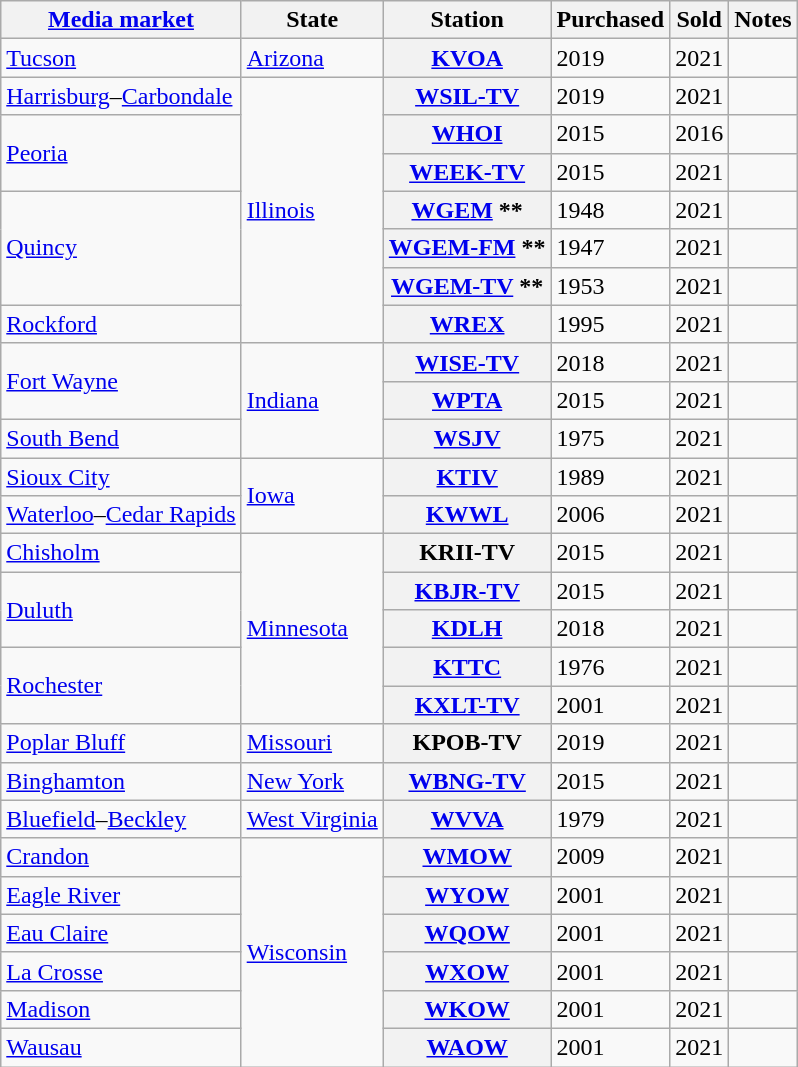<table class="wikitable sortable">
<tr>
<th scope="col"><a href='#'>Media market</a></th>
<th scope="col">State</th>
<th scope="col">Station</th>
<th scope="col">Purchased</th>
<th scope="col">Sold</th>
<th scope="col" class="unsortable">Notes</th>
</tr>
<tr>
<td><a href='#'>Tucson</a></td>
<td><a href='#'>Arizona</a></td>
<th scope="row"><a href='#'>KVOA</a></th>
<td>2019</td>
<td>2021</td>
<td></td>
</tr>
<tr>
<td><a href='#'>Harrisburg</a>–<a href='#'>Carbondale</a></td>
<td rowspan="7"><a href='#'>Illinois</a></td>
<th scope="row"><a href='#'>WSIL-TV</a></th>
<td>2019</td>
<td>2021</td>
<td></td>
</tr>
<tr>
<td rowspan="2"><a href='#'>Peoria</a></td>
<th scope="row"><a href='#'>WHOI</a></th>
<td>2015</td>
<td>2016</td>
<td></td>
</tr>
<tr>
<th scope="row"><a href='#'>WEEK-TV</a></th>
<td>2015</td>
<td>2021</td>
<td></td>
</tr>
<tr>
<td rowspan="3"><a href='#'>Quincy</a></td>
<th scope="row"><a href='#'>WGEM</a> **</th>
<td>1948</td>
<td>2021</td>
<td></td>
</tr>
<tr>
<th scope="row"><a href='#'>WGEM-FM</a> **</th>
<td>1947</td>
<td>2021</td>
<td></td>
</tr>
<tr>
<th scope="row"><a href='#'>WGEM-TV</a> **</th>
<td>1953</td>
<td>2021</td>
<td></td>
</tr>
<tr>
<td><a href='#'>Rockford</a></td>
<th scope="row"><a href='#'>WREX</a></th>
<td>1995</td>
<td>2021</td>
<td></td>
</tr>
<tr>
<td rowspan="2"><a href='#'>Fort Wayne</a></td>
<td rowspan="3"><a href='#'>Indiana</a></td>
<th scope="row"><a href='#'>WISE-TV</a></th>
<td>2018</td>
<td>2021</td>
<td></td>
</tr>
<tr>
<th scope="row"><a href='#'>WPTA</a></th>
<td>2015</td>
<td>2021</td>
<td></td>
</tr>
<tr>
<td><a href='#'>South Bend</a></td>
<th scope="row"><a href='#'>WSJV</a></th>
<td>1975</td>
<td>2021</td>
<td></td>
</tr>
<tr>
<td><a href='#'>Sioux City</a></td>
<td rowspan="2"><a href='#'>Iowa</a></td>
<th scope="row"><a href='#'>KTIV</a></th>
<td>1989</td>
<td>2021</td>
<td></td>
</tr>
<tr>
<td><a href='#'>Waterloo</a>–<a href='#'>Cedar Rapids</a></td>
<th scope="row"><a href='#'>KWWL</a></th>
<td>2006</td>
<td>2021</td>
<td></td>
</tr>
<tr>
<td><a href='#'>Chisholm</a></td>
<td rowspan="5"><a href='#'>Minnesota</a></td>
<th scope="row">KRII-TV</th>
<td>2015</td>
<td>2021</td>
<td></td>
</tr>
<tr>
<td rowspan="2"><a href='#'>Duluth</a></td>
<th scope="row"><a href='#'>KBJR-TV</a></th>
<td>2015</td>
<td>2021</td>
<td></td>
</tr>
<tr>
<th scope="row"><a href='#'>KDLH</a></th>
<td>2018</td>
<td>2021</td>
<td></td>
</tr>
<tr>
<td rowspan="2"><a href='#'>Rochester</a></td>
<th scope="row"><a href='#'>KTTC</a></th>
<td>1976</td>
<td>2021</td>
<td></td>
</tr>
<tr>
<th scope="row"><a href='#'>KXLT-TV</a></th>
<td>2001</td>
<td>2021</td>
<td></td>
</tr>
<tr>
<td><a href='#'>Poplar Bluff</a></td>
<td><a href='#'>Missouri</a></td>
<th>KPOB-TV</th>
<td>2019</td>
<td>2021</td>
<td></td>
</tr>
<tr>
<td><a href='#'>Binghamton</a></td>
<td><a href='#'>New York</a></td>
<th scope="row"><a href='#'>WBNG-TV</a></th>
<td>2015</td>
<td>2021</td>
<td></td>
</tr>
<tr>
<td><a href='#'>Bluefield</a>–<a href='#'>Beckley</a></td>
<td><a href='#'>West Virginia</a></td>
<th scope="row"><a href='#'>WVVA</a></th>
<td>1979</td>
<td>2021</td>
<td></td>
</tr>
<tr>
<td><a href='#'>Crandon</a></td>
<td rowspan="6"><a href='#'>Wisconsin</a></td>
<th scope="row"><a href='#'>WMOW</a></th>
<td>2009</td>
<td>2021</td>
<td></td>
</tr>
<tr>
<td><a href='#'>Eagle River</a></td>
<th scope="row"><a href='#'>WYOW</a></th>
<td>2001</td>
<td>2021</td>
<td></td>
</tr>
<tr>
<td><a href='#'>Eau Claire</a></td>
<th scope="row"><a href='#'>WQOW</a></th>
<td>2001</td>
<td>2021</td>
<td></td>
</tr>
<tr>
<td><a href='#'>La Crosse</a></td>
<th scope="row"><a href='#'>WXOW</a></th>
<td>2001</td>
<td>2021</td>
<td></td>
</tr>
<tr>
<td><a href='#'>Madison</a></td>
<th scope="row"><a href='#'>WKOW</a></th>
<td>2001</td>
<td>2021</td>
<td></td>
</tr>
<tr>
<td><a href='#'>Wausau</a></td>
<th scope="row"><a href='#'>WAOW</a></th>
<td>2001</td>
<td>2021</td>
<td></td>
</tr>
</table>
